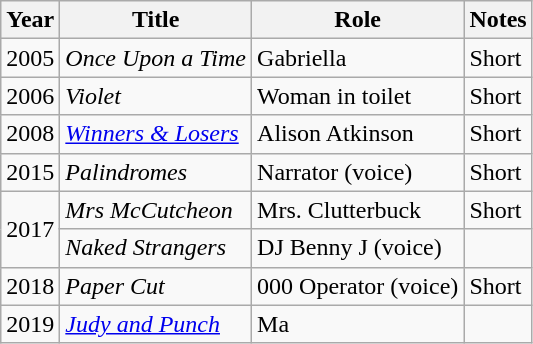<table class="wikitable sortable">
<tr>
<th>Year</th>
<th>Title</th>
<th>Role</th>
<th class="unsortable">Notes</th>
</tr>
<tr>
<td>2005</td>
<td><em>Once Upon a Time</em></td>
<td>Gabriella</td>
<td>Short</td>
</tr>
<tr>
<td>2006</td>
<td><em>Violet</em></td>
<td>Woman in toilet</td>
<td>Short</td>
</tr>
<tr>
<td>2008</td>
<td><em><a href='#'>Winners & Losers</a></em></td>
<td>Alison Atkinson</td>
<td>Short</td>
</tr>
<tr>
<td>2015</td>
<td><em>Palindromes</em></td>
<td>Narrator (voice)</td>
<td>Short</td>
</tr>
<tr>
<td rowspan="2">2017</td>
<td><em>Mrs McCutcheon</em></td>
<td>Mrs. Clutterbuck</td>
<td>Short</td>
</tr>
<tr>
<td><em>Naked Strangers</em></td>
<td>DJ Benny J (voice)</td>
<td></td>
</tr>
<tr>
<td>2018</td>
<td><em>Paper Cut</em></td>
<td>000 Operator (voice)</td>
<td>Short</td>
</tr>
<tr>
<td>2019</td>
<td><em><a href='#'>Judy and Punch</a></em></td>
<td>Ma</td>
<td></td>
</tr>
</table>
